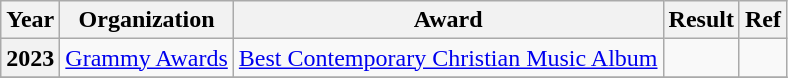<table class="wikitable plainrowheaders">
<tr>
<th>Year</th>
<th>Organization</th>
<th>Award</th>
<th>Result</th>
<th>Ref</th>
</tr>
<tr>
<th scope="row">2023</th>
<td><a href='#'>Grammy Awards</a></td>
<td><a href='#'>Best Contemporary Christian Music Album</a></td>
<td></td>
<td></td>
</tr>
<tr>
</tr>
</table>
